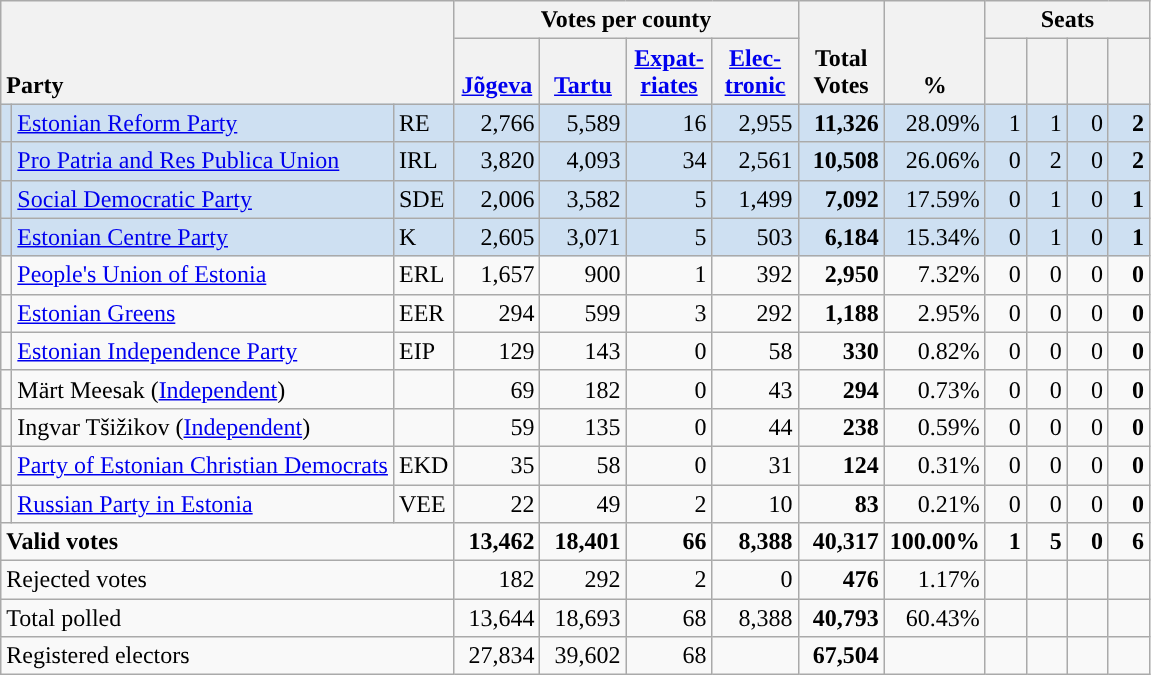<table class="wikitable" border="1" style="text-align:right;">
<tr>
<th style="text-align:left;" valign=bottom rowspan=2 colspan=3>Party</th>
<th colspan=4>Votes per county</th>
<th align=center valign=bottom rowspan=2 width="50">Total Votes</th>
<th align=center valign=bottom rowspan=2 width="50">%</th>
<th colspan=4>Seats</th>
</tr>
<tr>
<th align=center valign=bottom width="50"><a href='#'>Jõgeva</a></th>
<th align=center valign=bottom width="50"><a href='#'>Tartu</a></th>
<th align=center valign=bottom width="50"><a href='#'>Expat- riates</a></th>
<th align=center valign=bottom width="50"><a href='#'>Elec- tronic</a></th>
<th align=center valign=bottom width="20"><small></small></th>
<th align=center valign=bottom width="20"><small></small></th>
<th align=center valign=bottom width="20"><small></small></th>
<th align=center valign=bottom width="20"><small></small></th>
</tr>
<tr style="background:#CEE0F2;">
<td style="background:"></td>
<td align=left><a href='#'>Estonian Reform Party</a></td>
<td align=left>RE</td>
<td>2,766</td>
<td>5,589</td>
<td>16</td>
<td>2,955</td>
<td><strong>11,326</strong></td>
<td>28.09%</td>
<td>1</td>
<td>1</td>
<td>0</td>
<td><strong>2</strong></td>
</tr>
<tr style="background:#CEE0F2;">
<td style="background:"></td>
<td align=left><a href='#'>Pro Patria and Res Publica Union</a></td>
<td align=left>IRL</td>
<td>3,820</td>
<td>4,093</td>
<td>34</td>
<td>2,561</td>
<td><strong>10,508</strong></td>
<td>26.06%</td>
<td>0</td>
<td>2</td>
<td>0</td>
<td><strong>2</strong></td>
</tr>
<tr style="background:#CEE0F2;">
<td style="background:"></td>
<td align=left><a href='#'>Social Democratic Party</a></td>
<td align=left>SDE</td>
<td>2,006</td>
<td>3,582</td>
<td>5</td>
<td>1,499</td>
<td><strong>7,092</strong></td>
<td>17.59%</td>
<td>0</td>
<td>1</td>
<td>0</td>
<td><strong>1</strong></td>
</tr>
<tr style="background:#CEE0F2;">
<td style="background:"></td>
<td align=left><a href='#'>Estonian Centre Party</a></td>
<td align=left>K</td>
<td>2,605</td>
<td>3,071</td>
<td>5</td>
<td>503</td>
<td><strong>6,184</strong></td>
<td>15.34%</td>
<td>0</td>
<td>1</td>
<td>0</td>
<td><strong>1</strong></td>
</tr>
<tr>
<td style="background:"></td>
<td align=left><a href='#'>People's Union of Estonia</a></td>
<td align=left>ERL</td>
<td>1,657</td>
<td>900</td>
<td>1</td>
<td>392</td>
<td><strong>2,950</strong></td>
<td>7.32%</td>
<td>0</td>
<td>0</td>
<td>0</td>
<td><strong>0</strong></td>
</tr>
<tr>
<td style="background:"></td>
<td align=left><a href='#'>Estonian Greens</a></td>
<td align=left>EER</td>
<td>294</td>
<td>599</td>
<td>3</td>
<td>292</td>
<td><strong>1,188</strong></td>
<td>2.95%</td>
<td>0</td>
<td>0</td>
<td>0</td>
<td><strong>0</strong></td>
</tr>
<tr>
<td style="background:"></td>
<td align=left><a href='#'>Estonian Independence Party</a></td>
<td align=left>EIP</td>
<td>129</td>
<td>143</td>
<td>0</td>
<td>58</td>
<td><strong>330</strong></td>
<td>0.82%</td>
<td>0</td>
<td>0</td>
<td>0</td>
<td><strong>0</strong></td>
</tr>
<tr>
<td style="background:"></td>
<td align=left>Märt Meesak (<a href='#'>Independent</a>)</td>
<td></td>
<td>69</td>
<td>182</td>
<td>0</td>
<td>43</td>
<td><strong>294</strong></td>
<td>0.73%</td>
<td>0</td>
<td>0</td>
<td>0</td>
<td><strong>0</strong></td>
</tr>
<tr>
<td style="background:"></td>
<td align=left>Ingvar Tšižikov (<a href='#'>Independent</a>)</td>
<td></td>
<td>59</td>
<td>135</td>
<td>0</td>
<td>44</td>
<td><strong>238</strong></td>
<td>0.59%</td>
<td>0</td>
<td>0</td>
<td>0</td>
<td><strong>0</strong></td>
</tr>
<tr>
<td style="background:"></td>
<td align=left><a href='#'>Party of Estonian Christian Democrats</a></td>
<td align=left>EKD</td>
<td>35</td>
<td>58</td>
<td>0</td>
<td>31</td>
<td><strong>124</strong></td>
<td>0.31%</td>
<td>0</td>
<td>0</td>
<td>0</td>
<td><strong>0</strong></td>
</tr>
<tr>
<td></td>
<td align=left><a href='#'>Russian Party in Estonia</a></td>
<td align=left>VEE</td>
<td>22</td>
<td>49</td>
<td>2</td>
<td>10</td>
<td><strong>83</strong></td>
<td>0.21%</td>
<td>0</td>
<td>0</td>
<td>0</td>
<td><strong>0</strong></td>
</tr>
<tr style="font-weight:bold">
<td align=left colspan=3>Valid votes</td>
<td>13,462</td>
<td>18,401</td>
<td>66</td>
<td>8,388</td>
<td>40,317</td>
<td>100.00%</td>
<td>1</td>
<td>5</td>
<td>0</td>
<td>6</td>
</tr>
<tr>
<td align=left colspan=3>Rejected votes</td>
<td>182</td>
<td>292</td>
<td>2</td>
<td>0</td>
<td><strong>476</strong></td>
<td>1.17%</td>
<td></td>
<td></td>
<td></td>
<td></td>
</tr>
<tr>
<td align=left colspan=3>Total polled</td>
<td>13,644</td>
<td>18,693</td>
<td>68</td>
<td>8,388</td>
<td><strong>40,793</strong></td>
<td>60.43%</td>
<td></td>
<td></td>
<td></td>
<td></td>
</tr>
<tr>
<td align=left colspan=3>Registered electors</td>
<td>27,834</td>
<td>39,602</td>
<td>68</td>
<td></td>
<td><strong>67,504</strong></td>
<td></td>
<td></td>
<td></td>
<td></td>
<td></td>
</tr>
</table>
